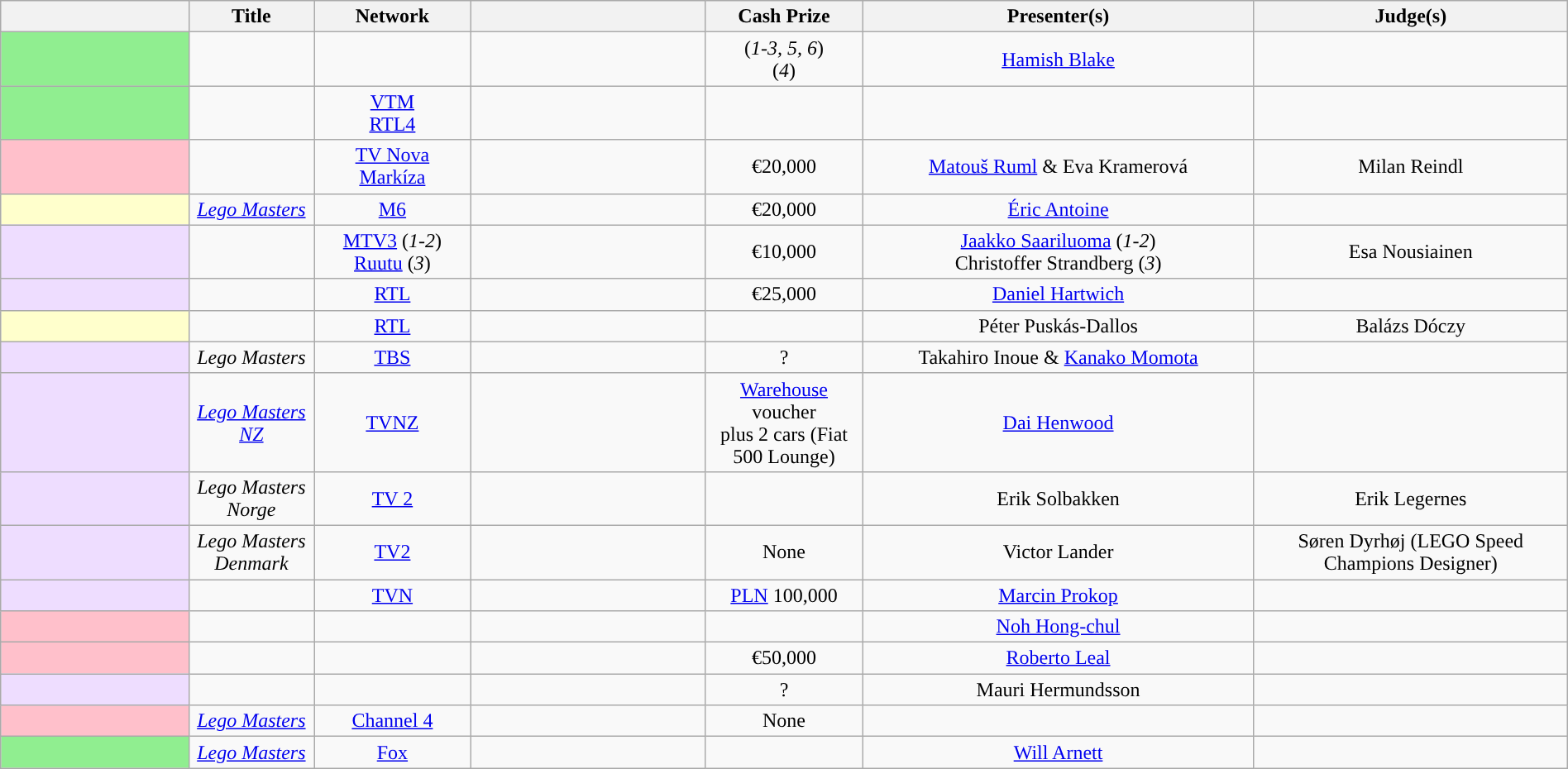<table class="wikitable" style="text-align:center; line-height:18px; width:100%;">
<tr>
<th scope="col" width="12%"></th>
<th>Title</th>
<th scope="col" width="10%">Network</th>
<th scope="col" width="15%"></th>
<th scope="col" width="10%">Cash Prize</th>
<th scope="col" width="25%">Presenter(s)</th>
<th scope="col" width="20%">Judge(s)</th>
</tr>
<tr>
<td align="left" bgcolor="#90EE90"></td>
<td></td>
<td></td>
<td></td>
<td> (<em>1-3, 5, 6</em>)<br> (<em>4</em>)</td>
<td><a href='#'>Hamish Blake</a></td>
<td></td>
</tr>
<tr>
<td align="left" bgcolor="lightgreen"></td>
<td><em></em></td>
<td> <a href='#'>VTM</a><br> <a href='#'>RTL4</a></td>
<td></td>
<td></td>
<td></td>
<td></td>
</tr>
<tr>
<td align="left" bgcolor="#FFC0CB"></td>
<td><em></em></td>
<td> <a href='#'>TV Nova</a><br> <a href='#'>Markíza</a></td>
<td></td>
<td>€20,000</td>
<td><a href='#'>Matouš Ruml</a> & Eva Kramerová</td>
<td>Milan Reindl</td>
</tr>
<tr>
<td align="left" bgcolor="#FFFFCC"></td>
<td><em><a href='#'>Lego Masters</a></em></td>
<td><a href='#'>M6</a></td>
<td></td>
<td>€20,000</td>
<td><a href='#'>Éric Antoine</a></td>
<td></td>
</tr>
<tr>
<td align="left" bgcolor="#EEDDFF"></td>
<td><em></em></td>
<td><a href='#'>MTV3</a> (<em>1-2</em>)<br><a href='#'>Ruutu</a> (<em>3</em>)</td>
<td></td>
<td>€10,000</td>
<td><a href='#'>Jaakko Saariluoma</a> (<em>1-2</em>)<br>Christoffer Strandberg (<em>3</em>)</td>
<td>Esa Nousiainen</td>
</tr>
<tr>
<td align="left" bgcolor="#EEDDFF"></td>
<td><em></em></td>
<td><a href='#'>RTL</a></td>
<td></td>
<td>€25,000</td>
<td><a href='#'>Daniel Hartwich</a></td>
<td></td>
</tr>
<tr>
<td align="left" bgcolor="#FFFFCC"></td>
<td></td>
<td><a href='#'>RTL</a></td>
<td></td>
<td></td>
<td>Péter Puskás-Dallos</td>
<td>Balázs Dóczy</td>
</tr>
<tr>
<td align="left" bgcolor="#EEDDFF"></td>
<td><em>Lego Masters</em></td>
<td><a href='#'>TBS</a></td>
<td></td>
<td>?</td>
<td>Takahiro Inoue & <a href='#'>Kanako Momota</a></td>
<td></td>
</tr>
<tr>
<td align="left" bgcolor="EEDDFF"></td>
<td><em><a href='#'>Lego Masters NZ</a></em></td>
<td><a href='#'>TVNZ</a></td>
<td></td>
<td> <a href='#'>Warehouse</a> voucher<br>plus 2 cars (Fiat 500 Lounge)</td>
<td><a href='#'>Dai Henwood</a></td>
<td></td>
</tr>
<tr>
<td align="left" bgcolor="#EEDDFF"></td>
<td><em>Lego Masters Norge</em></td>
<td><a href='#'>TV 2</a></td>
<td></td>
<td></td>
<td>Erik Solbakken</td>
<td>Erik Legernes</td>
</tr>
<tr>
<td align="left" bgcolor="#EEDDFF"></td>
<td><em>Lego Masters Denmark</em></td>
<td><a href='#'>TV2</a></td>
<td></td>
<td>None</td>
<td>Victor Lander</td>
<td>Søren Dyrhøj (LEGO Speed Champions Designer)</td>
</tr>
<tr>
<td align="left" bgcolor="EEDDFF"></td>
<td><em></em></td>
<td><a href='#'>TVN</a></td>
<td></td>
<td><a href='#'>PLN</a> 100,000</td>
<td><a href='#'>Marcin Prokop</a></td>
<td></td>
</tr>
<tr>
<td align="left" bgcolor="#FFC0CB"></td>
<td></td>
<td></td>
<td></td>
<td></td>
<td><a href='#'>Noh Hong-chul</a></td>
<td></td>
</tr>
<tr>
<td align="left" bgcolor="#FFC0CB"></td>
<td></td>
<td></td>
<td></td>
<td>€50,000</td>
<td><a href='#'>Roberto Leal</a></td>
<td></td>
</tr>
<tr>
<td align="left" bgcolor="#EEDDFF"></td>
<td></td>
<td></td>
<td></td>
<td>?</td>
<td>Mauri Hermundsson</td>
<td></td>
</tr>
<tr>
<td align="left" bgcolor="#FFC0CB"></td>
<td><em><a href='#'>Lego Masters</a></em></td>
<td><a href='#'>Channel 4</a></td>
<td></td>
<td>None</td>
<td></td>
<td></td>
</tr>
<tr>
<td align="left" bgcolor="#90EE90"></td>
<td><em><a href='#'>Lego Masters</a></em></td>
<td><a href='#'>Fox</a></td>
<td></td>
<td></td>
<td><a href='#'>Will Arnett</a></td>
<td></td>
</tr>
</table>
